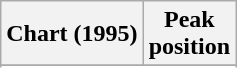<table class="wikitable sortable plainrowheaders" style="text-align:center">
<tr>
<th scope="col">Chart (1995)</th>
<th scope="col">Peak<br>position</th>
</tr>
<tr>
</tr>
<tr>
</tr>
</table>
